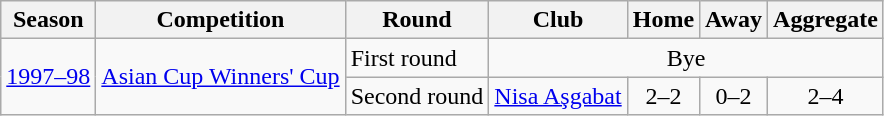<table class="wikitable">
<tr>
<th>Season</th>
<th>Competition</th>
<th>Round</th>
<th>Club</th>
<th>Home</th>
<th>Away</th>
<th>Aggregate</th>
</tr>
<tr>
<td rowspan="2"><a href='#'>1997–98</a></td>
<td rowspan="2"><a href='#'>Asian Cup Winners' Cup</a></td>
<td rowspan="1">First round</td>
<td colspan="4" align=center>Bye</td>
</tr>
<tr>
<td rowspan="1">Second round</td>
<td> <a href='#'>Nisa Aşgabat</a></td>
<td align=center>2–2</td>
<td align=center>0–2</td>
<td align=center>2–4</td>
</tr>
</table>
